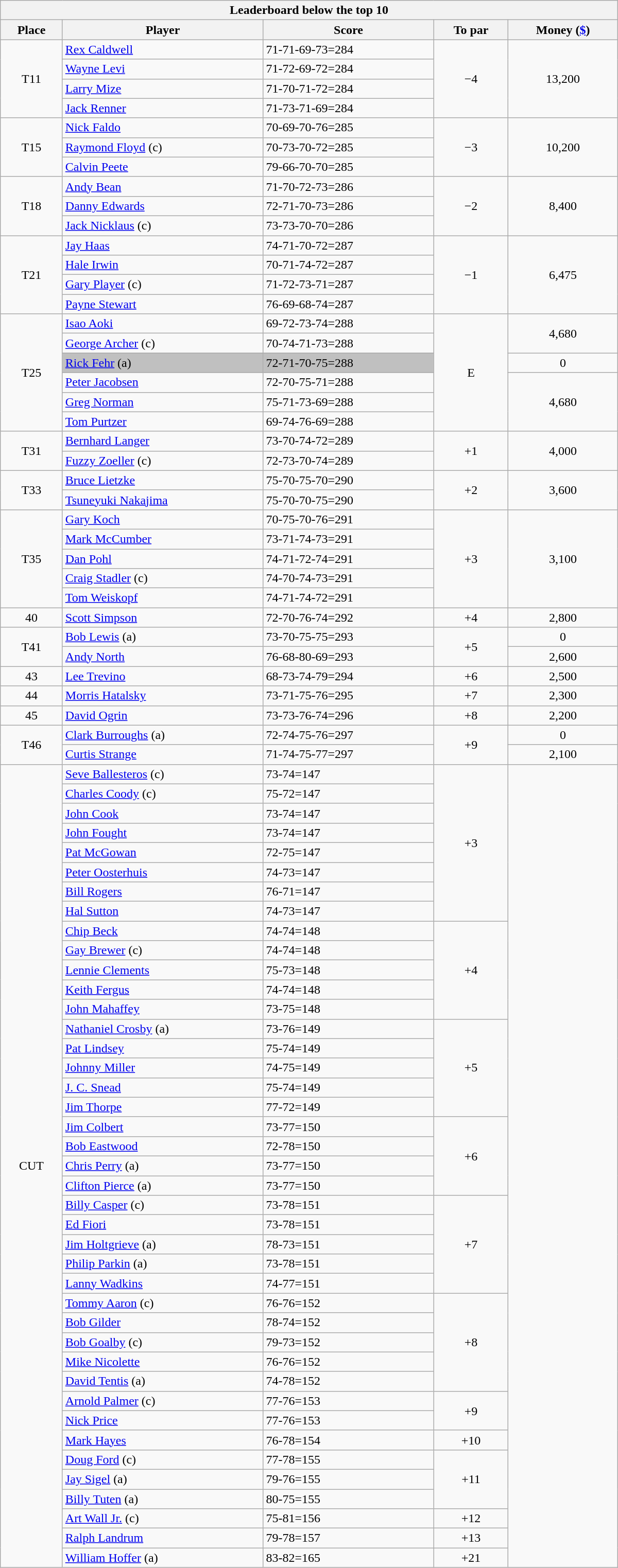<table class="collapsible collapsed wikitable" style="width:50em;margin-top:-1px;">
<tr>
<th scope="col" colspan="6">Leaderboard below the top 10</th>
</tr>
<tr>
<th>Place</th>
<th>Player</th>
<th>Score</th>
<th>To par</th>
<th>Money (<a href='#'>$</a>)</th>
</tr>
<tr>
<td rowspan=4 align=center>T11</td>
<td> <a href='#'>Rex Caldwell</a></td>
<td>71-71-69-73=284</td>
<td rowspan=4 align=center>−4</td>
<td rowspan=4 align=center>13,200</td>
</tr>
<tr>
<td> <a href='#'>Wayne Levi</a></td>
<td>71-72-69-72=284</td>
</tr>
<tr>
<td> <a href='#'>Larry Mize</a></td>
<td>71-70-71-72=284</td>
</tr>
<tr>
<td> <a href='#'>Jack Renner</a></td>
<td>71-73-71-69=284</td>
</tr>
<tr>
<td rowspan=3 align=center>T15</td>
<td> <a href='#'>Nick Faldo</a></td>
<td>70-69-70-76=285</td>
<td rowspan=3 align=center>−3</td>
<td rowspan=3 align=center>10,200</td>
</tr>
<tr>
<td> <a href='#'>Raymond Floyd</a> (c)</td>
<td>70-73-70-72=285</td>
</tr>
<tr>
<td> <a href='#'>Calvin Peete</a></td>
<td>79-66-70-70=285</td>
</tr>
<tr>
<td rowspan=3 align=center>T18</td>
<td> <a href='#'>Andy Bean</a></td>
<td>71-70-72-73=286</td>
<td rowspan=3 align=center>−2</td>
<td rowspan=3 align=center>8,400</td>
</tr>
<tr>
<td> <a href='#'>Danny Edwards</a></td>
<td>72-71-70-73=286</td>
</tr>
<tr>
<td> <a href='#'>Jack Nicklaus</a> (c)</td>
<td>73-73-70-70=286</td>
</tr>
<tr>
<td rowspan=4 align=center>T21</td>
<td> <a href='#'>Jay Haas</a></td>
<td>74-71-70-72=287</td>
<td rowspan=4 align=center>−1</td>
<td rowspan=4 align=center>6,475</td>
</tr>
<tr>
<td> <a href='#'>Hale Irwin</a></td>
<td>70-71-74-72=287</td>
</tr>
<tr>
<td> <a href='#'>Gary Player</a> (c)</td>
<td>71-72-73-71=287</td>
</tr>
<tr>
<td> <a href='#'>Payne Stewart</a></td>
<td>76-69-68-74=287</td>
</tr>
<tr>
<td rowspan=6 align=center>T25</td>
<td> <a href='#'>Isao Aoki</a></td>
<td>69-72-73-74=288</td>
<td rowspan=6 align=center>E</td>
<td rowspan=2 align=center>4,680</td>
</tr>
<tr>
<td> <a href='#'>George Archer</a> (c)</td>
<td>70-74-71-73=288</td>
</tr>
<tr>
<td style="background:silver"> <a href='#'>Rick Fehr</a> (a)</td>
<td style="background:silver">72-71-70-75=288</td>
<td align=center>0</td>
</tr>
<tr>
<td> <a href='#'>Peter Jacobsen</a></td>
<td>72-70-75-71=288</td>
<td rowspan=3 align=center>4,680</td>
</tr>
<tr>
<td> <a href='#'>Greg Norman</a></td>
<td>75-71-73-69=288</td>
</tr>
<tr>
<td> <a href='#'>Tom Purtzer</a></td>
<td>69-74-76-69=288</td>
</tr>
<tr>
<td rowspan=2 align=center>T31</td>
<td> <a href='#'>Bernhard Langer</a></td>
<td>73-70-74-72=289</td>
<td rowspan=2 align=center>+1</td>
<td rowspan=2 align=center>4,000</td>
</tr>
<tr>
<td> <a href='#'>Fuzzy Zoeller</a> (c)</td>
<td>72-73-70-74=289</td>
</tr>
<tr>
<td rowspan=2 align=center>T33</td>
<td> <a href='#'>Bruce Lietzke</a></td>
<td>75-70-75-70=290</td>
<td rowspan=2 align=center>+2</td>
<td rowspan=2 align=center>3,600</td>
</tr>
<tr>
<td> <a href='#'>Tsuneyuki Nakajima</a></td>
<td>75-70-70-75=290</td>
</tr>
<tr>
<td rowspan=5 align=center>T35</td>
<td> <a href='#'>Gary Koch</a></td>
<td>70-75-70-76=291</td>
<td rowspan=5 align=center>+3</td>
<td rowspan=5 align=center>3,100</td>
</tr>
<tr>
<td> <a href='#'>Mark McCumber</a></td>
<td>73-71-74-73=291</td>
</tr>
<tr>
<td> <a href='#'>Dan Pohl</a></td>
<td>74-71-72-74=291</td>
</tr>
<tr>
<td> <a href='#'>Craig Stadler</a> (c)</td>
<td>74-70-74-73=291</td>
</tr>
<tr>
<td> <a href='#'>Tom Weiskopf</a></td>
<td>74-71-74-72=291</td>
</tr>
<tr>
<td align=center>40</td>
<td> <a href='#'>Scott Simpson</a></td>
<td>72-70-76-74=292</td>
<td align=center>+4</td>
<td align=center>2,800</td>
</tr>
<tr>
<td rowspan=2 align=center>T41</td>
<td> <a href='#'>Bob Lewis</a> (a)</td>
<td>73-70-75-75=293</td>
<td rowspan=2 align=center>+5</td>
<td align=center>0</td>
</tr>
<tr>
<td> <a href='#'>Andy North</a></td>
<td>76-68-80-69=293</td>
<td align=center>2,600</td>
</tr>
<tr>
<td align=center>43</td>
<td> <a href='#'>Lee Trevino</a></td>
<td>68-73-74-79=294</td>
<td align=center>+6</td>
<td align=center>2,500</td>
</tr>
<tr>
<td align=center>44</td>
<td> <a href='#'>Morris Hatalsky</a></td>
<td>73-71-75-76=295</td>
<td align=center>+7</td>
<td align=center>2,300</td>
</tr>
<tr>
<td align=center>45</td>
<td> <a href='#'>David Ogrin</a></td>
<td>73-73-76-74=296</td>
<td align=center>+8</td>
<td align=center>2,200</td>
</tr>
<tr>
<td rowspan=2 align=center>T46</td>
<td> <a href='#'>Clark Burroughs</a> (a)</td>
<td>72-74-75-76=297</td>
<td rowspan=2 align=center>+9</td>
<td align=center>0</td>
</tr>
<tr>
<td> <a href='#'>Curtis Strange</a></td>
<td>71-74-75-77=297</td>
<td align=center>2,100</td>
</tr>
<tr>
<td rowspan=41 align=center>CUT</td>
<td> <a href='#'>Seve Ballesteros</a> (c)</td>
<td>73-74=147</td>
<td rowspan=8 align=center>+3</td>
<td rowspan=41 align=center></td>
</tr>
<tr>
<td> <a href='#'>Charles Coody</a> (c)</td>
<td>75-72=147</td>
</tr>
<tr>
<td> <a href='#'>John Cook</a></td>
<td>73-74=147</td>
</tr>
<tr>
<td> <a href='#'>John Fought</a></td>
<td>73-74=147</td>
</tr>
<tr>
<td> <a href='#'>Pat McGowan</a></td>
<td>72-75=147</td>
</tr>
<tr>
<td> <a href='#'>Peter Oosterhuis</a></td>
<td>74-73=147</td>
</tr>
<tr>
<td> <a href='#'>Bill Rogers</a></td>
<td>76-71=147</td>
</tr>
<tr>
<td> <a href='#'>Hal Sutton</a></td>
<td>74-73=147</td>
</tr>
<tr>
<td> <a href='#'>Chip Beck</a></td>
<td>74-74=148</td>
<td rowspan=5 align=center>+4</td>
</tr>
<tr>
<td> <a href='#'>Gay Brewer</a> (c)</td>
<td>74-74=148</td>
</tr>
<tr>
<td> <a href='#'>Lennie Clements</a></td>
<td>75-73=148</td>
</tr>
<tr>
<td> <a href='#'>Keith Fergus</a></td>
<td>74-74=148</td>
</tr>
<tr>
<td> <a href='#'>John Mahaffey</a></td>
<td>73-75=148</td>
</tr>
<tr>
<td> <a href='#'>Nathaniel Crosby</a> (a)</td>
<td>73-76=149</td>
<td rowspan=5 align=center>+5</td>
</tr>
<tr>
<td> <a href='#'>Pat Lindsey</a></td>
<td>75-74=149</td>
</tr>
<tr>
<td> <a href='#'>Johnny Miller</a></td>
<td>74-75=149</td>
</tr>
<tr>
<td> <a href='#'>J. C. Snead</a></td>
<td>75-74=149</td>
</tr>
<tr>
<td> <a href='#'>Jim Thorpe</a></td>
<td>77-72=149</td>
</tr>
<tr>
<td> <a href='#'>Jim Colbert</a></td>
<td>73-77=150</td>
<td rowspan=4 align=center>+6</td>
</tr>
<tr>
<td> <a href='#'>Bob Eastwood</a></td>
<td>72-78=150</td>
</tr>
<tr>
<td> <a href='#'>Chris Perry</a> (a)</td>
<td>73-77=150</td>
</tr>
<tr>
<td> <a href='#'>Clifton Pierce</a> (a)</td>
<td>73-77=150</td>
</tr>
<tr>
<td> <a href='#'>Billy Casper</a> (c)</td>
<td>73-78=151</td>
<td rowspan=5 align=center>+7</td>
</tr>
<tr>
<td> <a href='#'>Ed Fiori</a></td>
<td>73-78=151</td>
</tr>
<tr>
<td> <a href='#'>Jim Holtgrieve</a> (a)</td>
<td>78-73=151</td>
</tr>
<tr>
<td> <a href='#'>Philip Parkin</a> (a)</td>
<td>73-78=151</td>
</tr>
<tr>
<td> <a href='#'>Lanny Wadkins</a></td>
<td>74-77=151</td>
</tr>
<tr>
<td> <a href='#'>Tommy Aaron</a> (c)</td>
<td>76-76=152</td>
<td rowspan=5 align=center>+8</td>
</tr>
<tr>
<td> <a href='#'>Bob Gilder</a></td>
<td>78-74=152</td>
</tr>
<tr>
<td> <a href='#'>Bob Goalby</a> (c)</td>
<td>79-73=152</td>
</tr>
<tr>
<td> <a href='#'>Mike Nicolette</a></td>
<td>76-76=152</td>
</tr>
<tr>
<td> <a href='#'>David Tentis</a> (a)</td>
<td>74-78=152</td>
</tr>
<tr>
<td> <a href='#'>Arnold Palmer</a> (c)</td>
<td>77-76=153</td>
<td rowspan=2 align=center>+9</td>
</tr>
<tr>
<td> <a href='#'>Nick Price</a></td>
<td>77-76=153</td>
</tr>
<tr>
<td> <a href='#'>Mark Hayes</a></td>
<td>76-78=154</td>
<td align=center>+10</td>
</tr>
<tr>
<td> <a href='#'>Doug Ford</a> (c)</td>
<td>77-78=155</td>
<td rowspan=3 align=center>+11</td>
</tr>
<tr>
<td> <a href='#'>Jay Sigel</a> (a)</td>
<td>79-76=155</td>
</tr>
<tr>
<td> <a href='#'>Billy Tuten</a> (a)</td>
<td>80-75=155</td>
</tr>
<tr>
<td> <a href='#'>Art Wall Jr.</a> (c)</td>
<td>75-81=156</td>
<td align=center>+12</td>
</tr>
<tr>
<td> <a href='#'>Ralph Landrum</a></td>
<td>79-78=157</td>
<td align=center>+13</td>
</tr>
<tr>
<td> <a href='#'>William Hoffer</a> (a)</td>
<td>83-82=165</td>
<td align=center>+21</td>
</tr>
</table>
